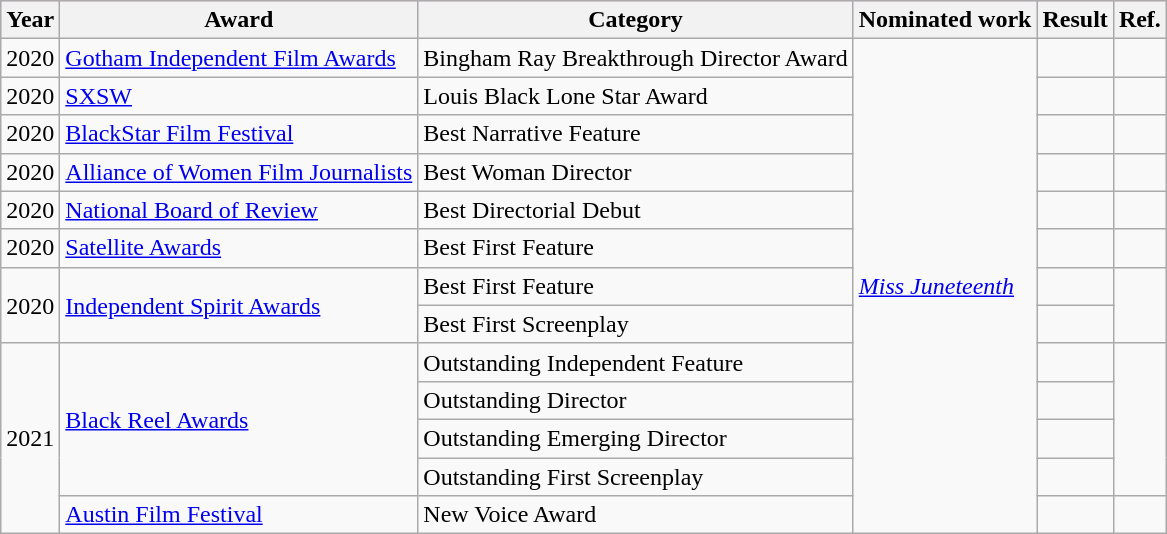<table class="wikitable sortable">
<tr style="background:#FFCCFF; text-align:center;">
<th>Year</th>
<th>Award</th>
<th>Category</th>
<th>Nominated work</th>
<th>Result</th>
<th>Ref.</th>
</tr>
<tr>
<td>2020</td>
<td><a href='#'>Gotham Independent Film Awards</a></td>
<td>Bingham Ray Breakthrough Director Award</td>
<td rowspan="13"><em><a href='#'>Miss Juneteenth</a></em></td>
<td></td>
<td></td>
</tr>
<tr>
<td>2020</td>
<td><a href='#'>SXSW</a></td>
<td>Louis Black Lone Star Award</td>
<td></td>
<td></td>
</tr>
<tr>
<td>2020</td>
<td><a href='#'>BlackStar Film Festival</a></td>
<td>Best Narrative Feature</td>
<td></td>
<td></td>
</tr>
<tr>
<td>2020</td>
<td><a href='#'>Alliance of Women Film Journalists</a></td>
<td Best Woman Director>Best Woman Director</td>
<td></td>
<td></td>
</tr>
<tr>
<td>2020</td>
<td><a href='#'>National Board of Review</a></td>
<td Best Directorial Debut>Best Directorial Debut</td>
<td></td>
<td></td>
</tr>
<tr>
<td>2020</td>
<td><a href='#'>Satellite Awards</a></td>
<td>Best First Feature</td>
<td></td>
<td></td>
</tr>
<tr>
<td rowspan="2">2020</td>
<td rowspan="2"><a href='#'>Independent Spirit Awards</a></td>
<td>Best First Feature</td>
<td></td>
<td rowspan="2"></td>
</tr>
<tr>
<td>Best First Screenplay</td>
<td></td>
</tr>
<tr>
<td rowspan="5">2021</td>
<td rowspan="4"><a href='#'>Black Reel Awards</a></td>
<td>Outstanding Independent Feature</td>
<td></td>
<td rowspan="4"></td>
</tr>
<tr>
<td>Outstanding Director</td>
<td></td>
</tr>
<tr>
<td>Outstanding Emerging Director</td>
<td></td>
</tr>
<tr>
<td>Outstanding First Screenplay</td>
<td></td>
</tr>
<tr>
<td><a href='#'>Austin Film Festival</a></td>
<td>New Voice Award</td>
<td></td>
<td></td>
</tr>
</table>
